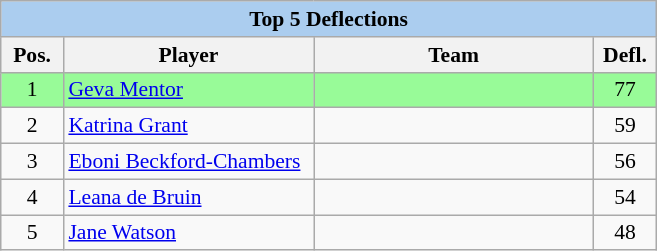<table class=wikitable style=font-size:90%>
<tr>
<th colspan=6 style=background:#ABCDEF>Top 5 Deflections</th>
</tr>
<tr>
<th width=35px>Pos.</th>
<th width=160px>Player</th>
<th width=180px>Team</th>
<th width=35px>Defl.</th>
</tr>
<tr bgcolor=palegreen>
<td align=center>1</td>
<td><a href='#'>Geva Mentor</a></td>
<td></td>
<td align=center>77</td>
</tr>
<tr>
<td align=center>2</td>
<td><a href='#'>Katrina Grant</a></td>
<td></td>
<td align=center>59</td>
</tr>
<tr>
<td align=center>3</td>
<td><a href='#'>Eboni Beckford-Chambers</a></td>
<td></td>
<td align=center>56</td>
</tr>
<tr>
<td align=center>4</td>
<td><a href='#'>Leana de Bruin</a></td>
<td></td>
<td align=center>54</td>
</tr>
<tr>
<td align=center>5</td>
<td><a href='#'>Jane Watson</a></td>
<td></td>
<td align=center>48</td>
</tr>
</table>
